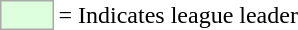<table>
<tr>
<td style="background:#DDFFDD; border:1px solid #aaa; width:2em;"></td>
<td>= Indicates league leader</td>
</tr>
</table>
